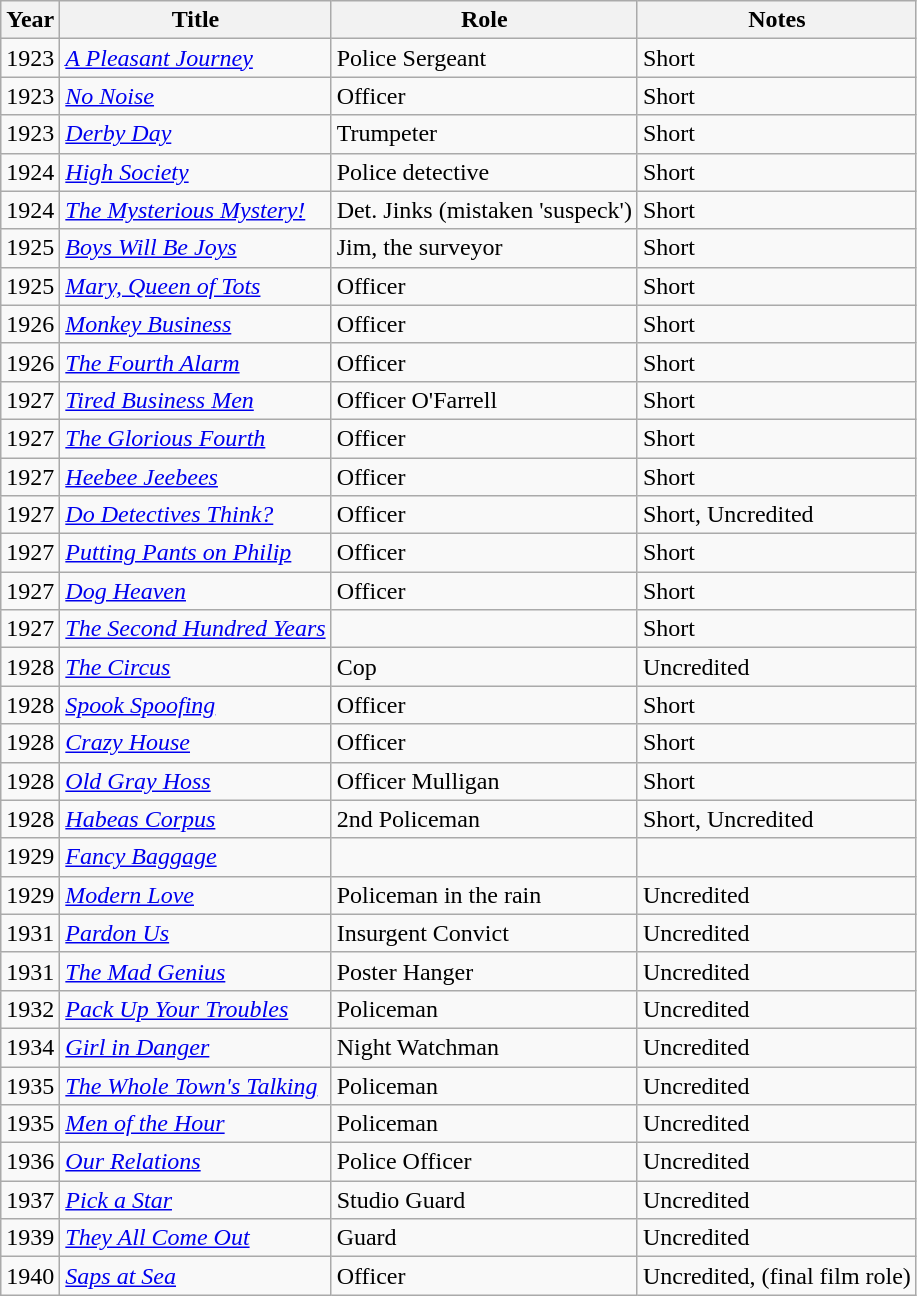<table class="wikitable">
<tr>
<th>Year</th>
<th>Title</th>
<th>Role</th>
<th>Notes</th>
</tr>
<tr>
<td>1923</td>
<td><em><a href='#'>A Pleasant Journey</a></em></td>
<td>Police Sergeant</td>
<td>Short</td>
</tr>
<tr>
<td>1923</td>
<td><em><a href='#'>No Noise</a></em></td>
<td>Officer</td>
<td>Short</td>
</tr>
<tr>
<td>1923</td>
<td><em><a href='#'>Derby Day</a></em></td>
<td>Trumpeter</td>
<td>Short</td>
</tr>
<tr>
<td>1924</td>
<td><em><a href='#'>High Society</a></em></td>
<td>Police detective</td>
<td>Short</td>
</tr>
<tr>
<td>1924</td>
<td><em><a href='#'>The Mysterious Mystery!</a></em></td>
<td>Det. Jinks (mistaken 'suspeck')</td>
<td>Short</td>
</tr>
<tr>
<td>1925</td>
<td><em><a href='#'>Boys Will Be Joys</a></em></td>
<td>Jim, the surveyor</td>
<td>Short</td>
</tr>
<tr>
<td>1925</td>
<td><em><a href='#'>Mary, Queen of Tots</a></em></td>
<td>Officer</td>
<td>Short</td>
</tr>
<tr>
<td>1926</td>
<td><em><a href='#'>Monkey Business</a></em></td>
<td>Officer</td>
<td>Short</td>
</tr>
<tr>
<td>1926</td>
<td><em><a href='#'>The Fourth Alarm</a></em></td>
<td>Officer</td>
<td>Short</td>
</tr>
<tr>
<td>1927</td>
<td><em><a href='#'>Tired Business Men</a></em></td>
<td>Officer O'Farrell</td>
<td>Short</td>
</tr>
<tr>
<td>1927</td>
<td><em><a href='#'>The Glorious Fourth</a></em></td>
<td>Officer</td>
<td>Short</td>
</tr>
<tr>
<td>1927</td>
<td><em><a href='#'>Heebee Jeebees</a></em></td>
<td>Officer</td>
<td>Short</td>
</tr>
<tr>
<td>1927</td>
<td><em><a href='#'>Do Detectives Think?</a></em></td>
<td>Officer</td>
<td>Short, Uncredited</td>
</tr>
<tr>
<td>1927</td>
<td><em><a href='#'>Putting Pants on Philip</a></em></td>
<td>Officer</td>
<td>Short</td>
</tr>
<tr>
<td>1927</td>
<td><em><a href='#'>Dog Heaven</a></em></td>
<td>Officer</td>
<td>Short</td>
</tr>
<tr>
<td>1927</td>
<td><em><a href='#'>The Second Hundred Years</a></em></td>
<td></td>
<td>Short</td>
</tr>
<tr>
<td>1928</td>
<td><em><a href='#'>The Circus</a></em></td>
<td>Cop</td>
<td>Uncredited</td>
</tr>
<tr>
<td>1928</td>
<td><em><a href='#'>Spook Spoofing</a></em></td>
<td>Officer</td>
<td>Short</td>
</tr>
<tr>
<td>1928</td>
<td><em><a href='#'>Crazy House</a></em></td>
<td>Officer</td>
<td>Short</td>
</tr>
<tr>
<td>1928</td>
<td><em><a href='#'>Old Gray Hoss</a></em></td>
<td>Officer Mulligan</td>
<td>Short</td>
</tr>
<tr>
<td>1928</td>
<td><em><a href='#'>Habeas Corpus</a></em></td>
<td>2nd Policeman</td>
<td>Short, Uncredited</td>
</tr>
<tr>
<td>1929</td>
<td><em><a href='#'>Fancy Baggage</a></em></td>
<td></td>
<td></td>
</tr>
<tr>
<td>1929</td>
<td><em><a href='#'>Modern Love</a></em></td>
<td>Policeman in the rain</td>
<td>Uncredited</td>
</tr>
<tr>
<td>1931</td>
<td><em><a href='#'>Pardon Us</a></em></td>
<td>Insurgent Convict</td>
<td>Uncredited</td>
</tr>
<tr>
<td>1931</td>
<td><em><a href='#'>The Mad Genius</a></em></td>
<td>Poster Hanger</td>
<td>Uncredited</td>
</tr>
<tr>
<td>1932</td>
<td><em><a href='#'>Pack Up Your Troubles</a></em></td>
<td>Policeman</td>
<td>Uncredited</td>
</tr>
<tr>
<td>1934</td>
<td><em><a href='#'>Girl in Danger</a></em></td>
<td>Night Watchman</td>
<td>Uncredited</td>
</tr>
<tr>
<td>1935</td>
<td><em><a href='#'>The Whole Town's Talking</a></em></td>
<td>Policeman</td>
<td>Uncredited</td>
</tr>
<tr>
<td>1935</td>
<td><em><a href='#'>Men of the Hour</a></em></td>
<td>Policeman</td>
<td>Uncredited</td>
</tr>
<tr>
<td>1936</td>
<td><em><a href='#'>Our Relations</a></em></td>
<td>Police Officer</td>
<td>Uncredited</td>
</tr>
<tr>
<td>1937</td>
<td><em><a href='#'>Pick a Star</a></em></td>
<td>Studio Guard</td>
<td>Uncredited</td>
</tr>
<tr>
<td>1939</td>
<td><em><a href='#'>They All Come Out</a></em></td>
<td>Guard</td>
<td>Uncredited</td>
</tr>
<tr>
<td>1940</td>
<td><em><a href='#'>Saps at Sea</a></em></td>
<td>Officer</td>
<td>Uncredited, (final film role)</td>
</tr>
</table>
